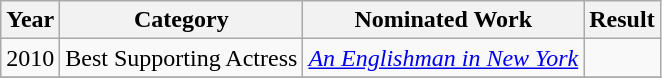<table class="wikitable">
<tr>
<th>Year</th>
<th>Category</th>
<th>Nominated Work</th>
<th>Result</th>
</tr>
<tr>
<td>2010</td>
<td>Best Supporting Actress</td>
<td><em><a href='#'>An Englishman in New York</a></em></td>
<td></td>
</tr>
<tr>
</tr>
</table>
